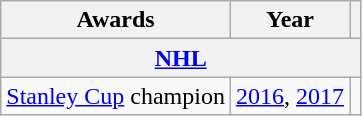<table class="wikitable">
<tr>
<th>Awards</th>
<th>Year</th>
<th></th>
</tr>
<tr>
<th colspan="3"><a href='#'>NHL</a></th>
</tr>
<tr>
<td><a href='#'>Stanley Cup</a> champion</td>
<td><a href='#'>2016</a>, <a href='#'>2017</a></td>
<td></td>
</tr>
</table>
